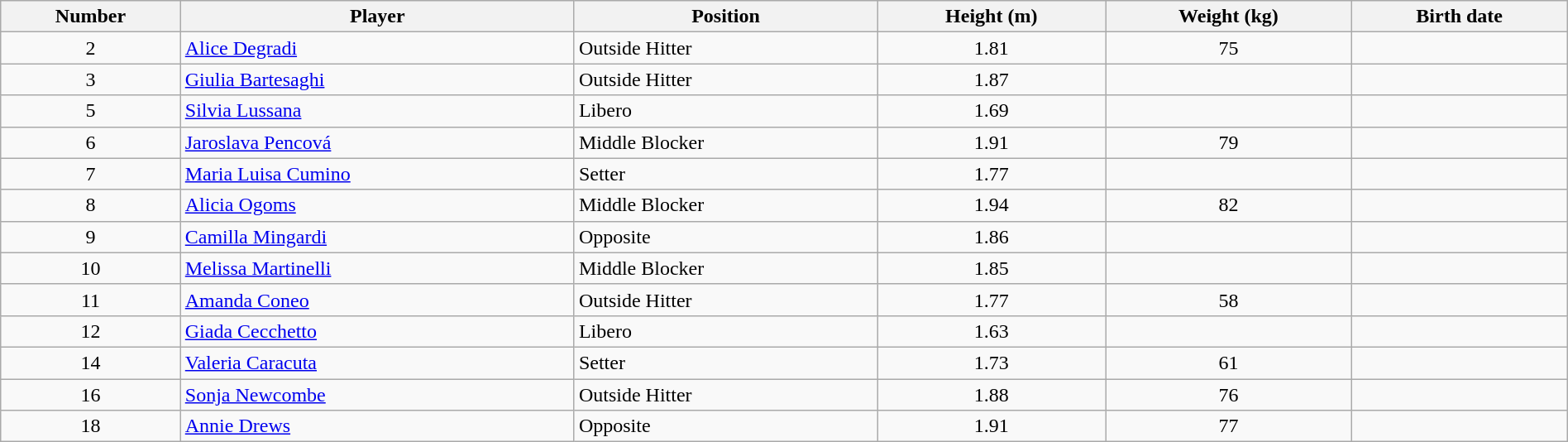<table class="wikitable" style="width:100%;">
<tr>
<th>Number</th>
<th>Player</th>
<th>Position</th>
<th>Height (m)</th>
<th>Weight (kg)</th>
<th>Birth date</th>
</tr>
<tr>
<td align=center>2</td>
<td> <a href='#'>Alice Degradi</a></td>
<td>Outside Hitter</td>
<td align=center>1.81</td>
<td align=center>75</td>
<td></td>
</tr>
<tr>
<td align=center>3</td>
<td> <a href='#'>Giulia Bartesaghi</a></td>
<td>Outside Hitter</td>
<td align=center>1.87</td>
<td align=center></td>
<td></td>
</tr>
<tr>
<td align=center>5</td>
<td> <a href='#'>Silvia Lussana</a></td>
<td>Libero</td>
<td align=center>1.69</td>
<td align=center></td>
<td></td>
</tr>
<tr>
<td align=center>6</td>
<td> <a href='#'>Jaroslava Pencová</a></td>
<td>Middle Blocker</td>
<td align=center>1.91</td>
<td align=center>79</td>
<td></td>
</tr>
<tr>
<td align=center>7</td>
<td> <a href='#'>Maria Luisa Cumino</a></td>
<td>Setter</td>
<td align=center>1.77</td>
<td align=center></td>
<td></td>
</tr>
<tr>
<td align=center>8</td>
<td> <a href='#'>Alicia Ogoms</a></td>
<td>Middle Blocker</td>
<td align=center>1.94</td>
<td align=center>82</td>
<td></td>
</tr>
<tr>
<td align=center>9</td>
<td> <a href='#'>Camilla Mingardi</a></td>
<td>Opposite</td>
<td align=center>1.86</td>
<td align=center></td>
<td></td>
</tr>
<tr>
<td align=center>10</td>
<td> <a href='#'>Melissa Martinelli</a></td>
<td>Middle Blocker</td>
<td align=center>1.85</td>
<td align=center></td>
<td></td>
</tr>
<tr>
<td align=center>11</td>
<td> <a href='#'>Amanda Coneo</a></td>
<td>Outside Hitter</td>
<td align=center>1.77</td>
<td align=center>58</td>
<td></td>
</tr>
<tr>
<td align=center>12</td>
<td> <a href='#'>Giada Cecchetto</a></td>
<td>Libero</td>
<td align=center>1.63</td>
<td align=center></td>
<td></td>
</tr>
<tr>
<td align=center>14</td>
<td> <a href='#'>Valeria Caracuta</a></td>
<td>Setter</td>
<td align=center>1.73</td>
<td align=center>61</td>
<td></td>
</tr>
<tr>
<td align=center>16</td>
<td> <a href='#'>Sonja Newcombe</a></td>
<td>Outside Hitter</td>
<td align=center>1.88</td>
<td align=center>76</td>
<td></td>
</tr>
<tr>
<td align=center>18</td>
<td> <a href='#'>Annie Drews</a></td>
<td>Opposite</td>
<td align=center>1.91</td>
<td align=center>77</td>
<td></td>
</tr>
</table>
